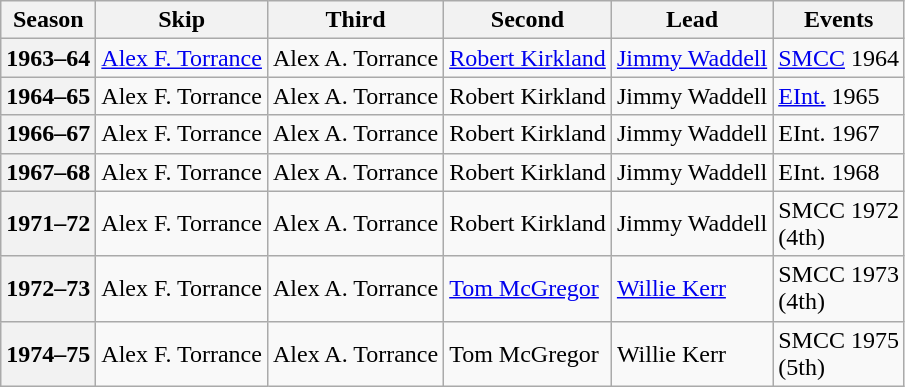<table class="wikitable">
<tr>
<th scope="col">Season</th>
<th scope="col">Skip</th>
<th scope="col">Third</th>
<th scope="col">Second</th>
<th scope="col">Lead</th>
<th scope="col">Events</th>
</tr>
<tr>
<th scope="row">1963–64</th>
<td><a href='#'>Alex F. Torrance</a></td>
<td>Alex A. Torrance</td>
<td><a href='#'>Robert Kirkland</a></td>
<td><a href='#'>Jimmy Waddell</a></td>
<td><a href='#'>SMCC</a> 1964 <br> </td>
</tr>
<tr>
<th scope="row">1964–65</th>
<td>Alex F. Torrance</td>
<td>Alex A. Torrance</td>
<td>Robert Kirkland</td>
<td>Jimmy Waddell</td>
<td><a href='#'>EInt.</a> 1965 </td>
</tr>
<tr>
<th scope="row">1966–67</th>
<td>Alex F. Torrance</td>
<td>Alex A. Torrance</td>
<td>Robert Kirkland</td>
<td>Jimmy Waddell</td>
<td>EInt. 1967 </td>
</tr>
<tr>
<th scope="row">1967–68</th>
<td>Alex F. Torrance</td>
<td>Alex A. Torrance</td>
<td>Robert Kirkland</td>
<td>Jimmy Waddell</td>
<td>EInt. 1968 </td>
</tr>
<tr>
<th scope="row">1971–72</th>
<td>Alex F. Torrance</td>
<td>Alex A. Torrance</td>
<td>Robert Kirkland</td>
<td>Jimmy Waddell</td>
<td>SMCC 1972 <br> (4th)</td>
</tr>
<tr>
<th scope="row">1972–73</th>
<td>Alex F. Torrance</td>
<td>Alex A. Torrance</td>
<td><a href='#'>Tom McGregor</a></td>
<td><a href='#'>Willie Kerr</a></td>
<td>SMCC 1973 <br> (4th)</td>
</tr>
<tr>
<th scope="row">1974–75</th>
<td>Alex F. Torrance</td>
<td>Alex A. Torrance</td>
<td>Tom McGregor</td>
<td>Willie Kerr</td>
<td>SMCC 1975 <br> (5th)</td>
</tr>
</table>
